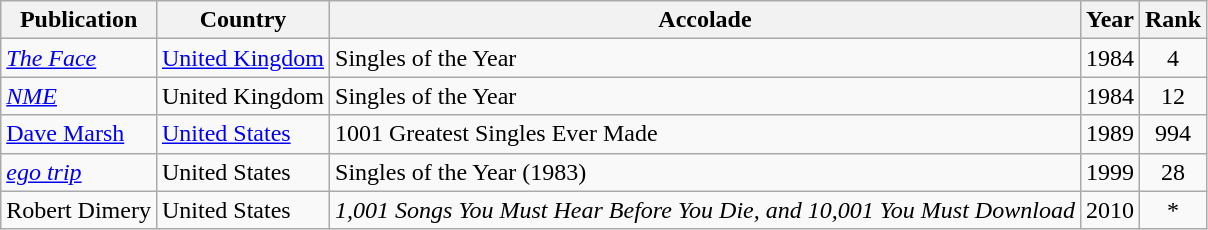<table class="wikitable">
<tr>
<th>Publication</th>
<th>Country</th>
<th>Accolade</th>
<th>Year</th>
<th>Rank</th>
</tr>
<tr>
<td><em><a href='#'>The Face</a></em></td>
<td><a href='#'>United Kingdom</a></td>
<td>Singles of the Year</td>
<td>1984</td>
<td style="text-align:center;">4</td>
</tr>
<tr>
<td><em><a href='#'>NME</a></em></td>
<td>United Kingdom</td>
<td>Singles of the Year</td>
<td>1984</td>
<td style="text-align:center;">12</td>
</tr>
<tr>
<td><a href='#'>Dave Marsh</a></td>
<td><a href='#'>United States</a></td>
<td>1001 Greatest Singles Ever Made</td>
<td>1989</td>
<td style="text-align:center;">994</td>
</tr>
<tr>
<td><em><a href='#'>ego trip</a></em></td>
<td>United States</td>
<td>Singles of the Year (1983)</td>
<td>1999</td>
<td style="text-align:center;">28</td>
</tr>
<tr>
<td>Robert Dimery</td>
<td>United States</td>
<td><em>1,001 Songs You Must Hear Before You Die, and 10,001 You Must Download</em></td>
<td>2010</td>
<td style="text-align:center;">*</td>
</tr>
</table>
